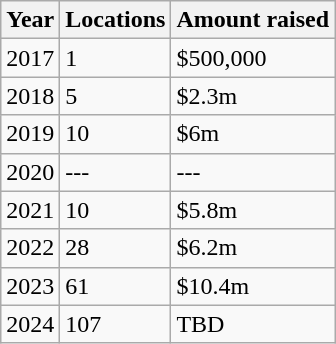<table class="wikitable">
<tr>
<th>Year</th>
<th>Locations</th>
<th>Amount raised</th>
</tr>
<tr>
<td>2017</td>
<td>1</td>
<td>$500,000</td>
</tr>
<tr>
<td>2018</td>
<td>5</td>
<td>$2.3m</td>
</tr>
<tr>
<td>2019</td>
<td>10</td>
<td>$6m</td>
</tr>
<tr>
<td>2020</td>
<td>---</td>
<td>---</td>
</tr>
<tr>
<td>2021</td>
<td>10</td>
<td>$5.8m</td>
</tr>
<tr>
<td>2022</td>
<td>28</td>
<td>$6.2m</td>
</tr>
<tr>
<td>2023</td>
<td>61</td>
<td>$10.4m</td>
</tr>
<tr>
<td>2024</td>
<td>107</td>
<td>TBD</td>
</tr>
</table>
